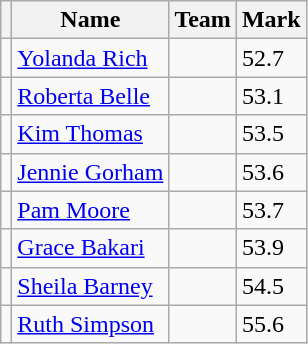<table class=wikitable>
<tr>
<th></th>
<th>Name</th>
<th>Team</th>
<th>Mark</th>
</tr>
<tr>
<td></td>
<td><a href='#'>Yolanda Rich</a></td>
<td></td>
<td>52.7</td>
</tr>
<tr>
<td></td>
<td><a href='#'>Roberta Belle</a></td>
<td></td>
<td>53.1</td>
</tr>
<tr>
<td></td>
<td><a href='#'>Kim Thomas</a></td>
<td></td>
<td>53.5</td>
</tr>
<tr>
<td></td>
<td><a href='#'>Jennie Gorham</a></td>
<td></td>
<td>53.6</td>
</tr>
<tr>
<td></td>
<td><a href='#'>Pam Moore</a></td>
<td></td>
<td>53.7</td>
</tr>
<tr>
<td></td>
<td><a href='#'>Grace Bakari</a></td>
<td></td>
<td>53.9</td>
</tr>
<tr>
<td></td>
<td><a href='#'>Sheila Barney</a></td>
<td></td>
<td>54.5</td>
</tr>
<tr>
<td></td>
<td><a href='#'>Ruth Simpson</a></td>
<td></td>
<td>55.6</td>
</tr>
</table>
